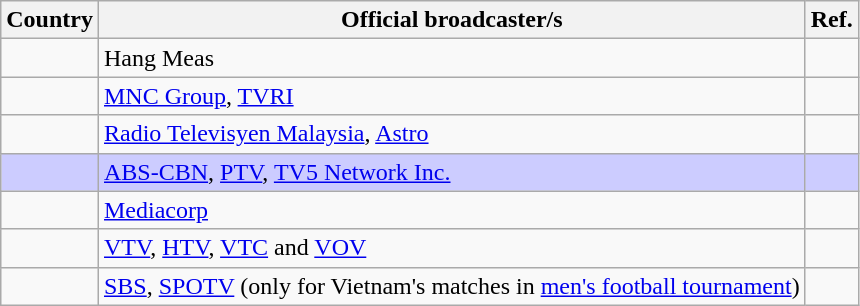<table class="wikitable">
<tr>
<th>Country</th>
<th>Official broadcaster/s</th>
<th>Ref.</th>
</tr>
<tr>
<td></td>
<td>Hang Meas</td>
<td></td>
</tr>
<tr>
<td></td>
<td><a href='#'>MNC Group</a>, <a href='#'>TVRI</a></td>
<td></td>
</tr>
<tr>
<td></td>
<td><a href='#'>Radio Televisyen Malaysia</a>, <a href='#'>Astro</a></td>
<td></td>
</tr>
<tr style="background:#ccf;">
<td></td>
<td><a href='#'>ABS-CBN</a>, <a href='#'>PTV</a>, <a href='#'>TV5 Network Inc.</a></td>
<td></td>
</tr>
<tr>
<td></td>
<td><a href='#'>Mediacorp</a></td>
<td></td>
</tr>
<tr>
<td></td>
<td><a href='#'>VTV</a>, <a href='#'>HTV</a>, <a href='#'>VTC</a> and <a href='#'>VOV</a></td>
<td></td>
</tr>
<tr>
<td></td>
<td><a href='#'>SBS</a>, <a href='#'>SPOTV</a> (only for Vietnam's matches in <a href='#'>men's football tournament</a>)</td>
<td></td>
</tr>
</table>
